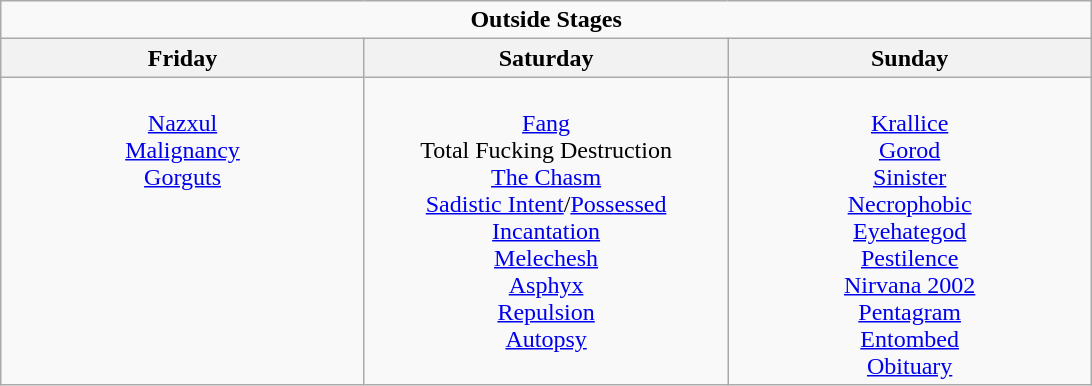<table class="wikitable">
<tr>
<td colspan="3" align="center"><strong>Outside Stages</strong></td>
</tr>
<tr>
<th>Friday</th>
<th>Saturday</th>
<th>Sunday</th>
</tr>
<tr>
<td valign="top" align="center" width=235><br><a href='#'>Nazxul</a><br>
<a href='#'>Malignancy</a><br>
<a href='#'>Gorguts</a></td>
<td valign="top" align="center" width=235><br><a href='#'>Fang</a><br>
Total Fucking Destruction<br>
<a href='#'>The Chasm</a><br>
<a href='#'>Sadistic Intent</a>/<a href='#'>Possessed</a><br>
<a href='#'>Incantation</a><br>
<a href='#'>Melechesh</a><br>
<a href='#'>Asphyx</a><br>
<a href='#'>Repulsion</a><br>
<a href='#'>Autopsy</a></td>
<td valign="top" align="center" width=235><br><a href='#'>Krallice</a><br>
<a href='#'>Gorod</a><br>
<a href='#'>Sinister</a><br>
<a href='#'>Necrophobic</a><br>
<a href='#'>Eyehategod</a><br>
<a href='#'>Pestilence</a><br>
<a href='#'>Nirvana 2002</a><br>
<a href='#'>Pentagram</a><br>
<a href='#'>Entombed</a><br>
<a href='#'>Obituary</a></td>
</tr>
</table>
